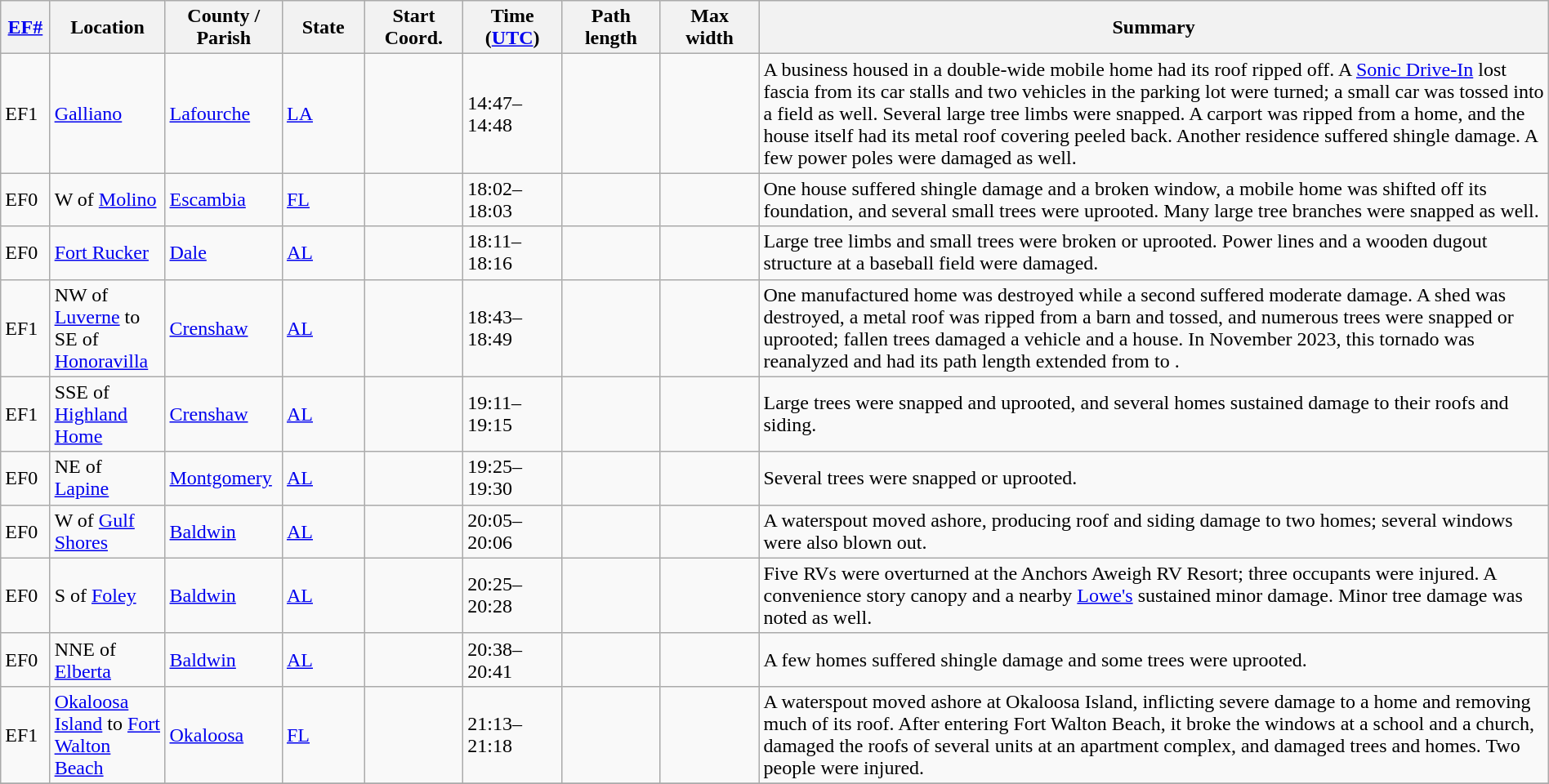<table class="wikitable sortable" style="width:100%;">
<tr>
<th scope="col"  style="width:3%; text-align:center;"><a href='#'>EF#</a></th>
<th scope="col"  style="width:7%; text-align:center;" class="unsortable">Location</th>
<th scope="col"  style="width:6%; text-align:center;" class="unsortable">County / Parish</th>
<th scope="col"  style="width:5%; text-align:center;">State</th>
<th scope="col"  style="width:6%; text-align:center;">Start Coord.</th>
<th scope="col"  style="width:6%; text-align:center;">Time (<a href='#'>UTC</a>)</th>
<th scope="col"  style="width:6%; text-align:center;">Path length</th>
<th scope="col"  style="width:6%; text-align:center;">Max width</th>
<th scope="col" class="unsortable" style="width:48%; text-align:center;">Summary</th>
</tr>
<tr>
<td bgcolor=>EF1</td>
<td><a href='#'>Galliano</a></td>
<td><a href='#'>Lafourche</a></td>
<td><a href='#'>LA</a></td>
<td></td>
<td>14:47–14:48</td>
<td></td>
<td></td>
<td>A business housed in a double-wide mobile home had its roof ripped off. A <a href='#'>Sonic Drive-In</a> lost fascia from its car stalls and two vehicles in the parking lot were turned; a small car was tossed  into a field as well. Several large tree limbs were snapped. A carport was ripped from a home, and the house itself had its metal roof covering peeled back. Another residence suffered shingle damage. A few power poles were damaged as well.</td>
</tr>
<tr>
<td bgcolor=>EF0</td>
<td>W of <a href='#'>Molino</a></td>
<td><a href='#'>Escambia</a></td>
<td><a href='#'>FL</a></td>
<td></td>
<td>18:02–18:03</td>
<td></td>
<td></td>
<td>One house suffered shingle damage and a broken window, a mobile home was shifted off its foundation, and several small trees were uprooted. Many large tree branches were snapped as well.</td>
</tr>
<tr>
<td bgcolor=>EF0</td>
<td><a href='#'>Fort Rucker</a></td>
<td><a href='#'>Dale</a></td>
<td><a href='#'>AL</a></td>
<td></td>
<td>18:11–18:16</td>
<td></td>
<td></td>
<td>Large tree limbs and small trees were broken or uprooted. Power lines and a wooden dugout structure at a baseball field were damaged.</td>
</tr>
<tr>
<td bgcolor=>EF1</td>
<td>NW of <a href='#'>Luverne</a> to SE of <a href='#'>Honoravilla</a></td>
<td><a href='#'>Crenshaw</a></td>
<td><a href='#'>AL</a></td>
<td></td>
<td>18:43–18:49</td>
<td></td>
<td></td>
<td>One manufactured home was destroyed while a second suffered moderate damage. A shed was destroyed, a metal roof was ripped from a barn and tossed, and numerous trees were snapped or uprooted; fallen trees damaged a vehicle and a house. In November 2023, this tornado was reanalyzed and had its path length extended from  to .</td>
</tr>
<tr>
<td bgcolor=>EF1</td>
<td>SSE of <a href='#'>Highland Home</a></td>
<td><a href='#'>Crenshaw</a></td>
<td><a href='#'>AL</a></td>
<td></td>
<td>19:11–19:15</td>
<td></td>
<td></td>
<td>Large trees were snapped and uprooted, and several homes sustained damage to their roofs and siding.</td>
</tr>
<tr>
<td bgcolor=>EF0</td>
<td>NE of <a href='#'>Lapine</a></td>
<td><a href='#'>Montgomery</a></td>
<td><a href='#'>AL</a></td>
<td></td>
<td>19:25–19:30</td>
<td></td>
<td></td>
<td>Several trees were snapped or uprooted.</td>
</tr>
<tr>
<td bgcolor=>EF0</td>
<td>W of <a href='#'>Gulf Shores</a></td>
<td><a href='#'>Baldwin</a></td>
<td><a href='#'>AL</a></td>
<td></td>
<td>20:05–20:06</td>
<td></td>
<td></td>
<td>A waterspout moved ashore, producing roof and siding damage to two homes; several windows were also blown out.</td>
</tr>
<tr>
<td bgcolor=>EF0</td>
<td>S of <a href='#'>Foley</a></td>
<td><a href='#'>Baldwin</a></td>
<td><a href='#'>AL</a></td>
<td></td>
<td>20:25–20:28</td>
<td></td>
<td></td>
<td>Five RVs were overturned at the Anchors Aweigh RV Resort; three occupants were injured. A convenience story canopy and a nearby <a href='#'>Lowe's</a> sustained minor damage. Minor tree damage was noted as well.</td>
</tr>
<tr>
<td bgcolor=>EF0</td>
<td>NNE of <a href='#'>Elberta</a></td>
<td><a href='#'>Baldwin</a></td>
<td><a href='#'>AL</a></td>
<td></td>
<td>20:38–20:41</td>
<td></td>
<td></td>
<td>A few homes suffered shingle damage and some trees were uprooted.</td>
</tr>
<tr>
<td bgcolor=>EF1</td>
<td><a href='#'>Okaloosa Island</a> to <a href='#'>Fort Walton Beach</a></td>
<td><a href='#'>Okaloosa</a></td>
<td><a href='#'>FL</a></td>
<td></td>
<td>21:13–21:18</td>
<td></td>
<td></td>
<td>A waterspout moved ashore at Okaloosa Island, inflicting severe damage to a home and removing much of its roof. After entering Fort Walton Beach, it broke the windows at a school and a church, damaged the roofs of several units at an apartment complex, and damaged trees and homes. Two people were injured.</td>
</tr>
<tr>
</tr>
</table>
